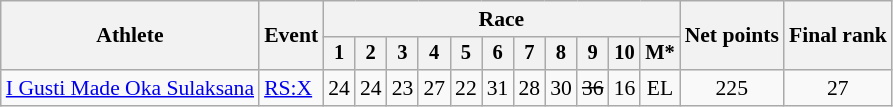<table class="wikitable" style="font-size:90%">
<tr>
<th rowspan="2">Athlete</th>
<th rowspan="2">Event</th>
<th colspan=11>Race</th>
<th rowspan=2>Net points</th>
<th rowspan=2>Final rank</th>
</tr>
<tr style="font-size:95%">
<th>1</th>
<th>2</th>
<th>3</th>
<th>4</th>
<th>5</th>
<th>6</th>
<th>7</th>
<th>8</th>
<th>9</th>
<th>10</th>
<th>M*</th>
</tr>
<tr align=center>
<td align=left><a href='#'>I Gusti Made Oka Sulaksana</a></td>
<td align=left><a href='#'>RS:X</a></td>
<td>24</td>
<td>24</td>
<td>23</td>
<td>27</td>
<td>22</td>
<td>31</td>
<td>28</td>
<td>30</td>
<td><s>36</s></td>
<td>16</td>
<td>EL</td>
<td>225</td>
<td>27</td>
</tr>
</table>
